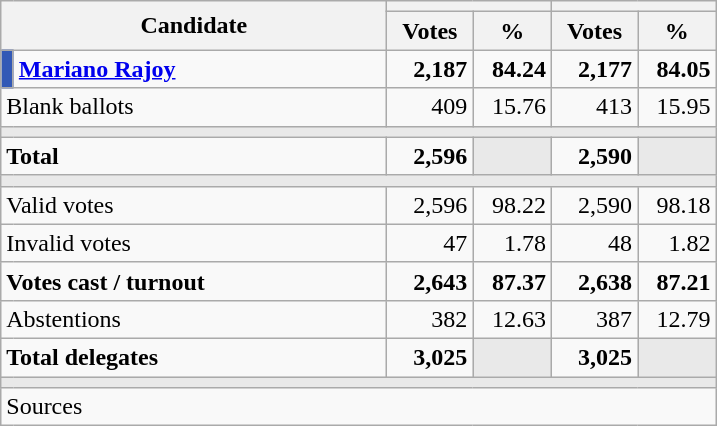<table class="wikitable" style="text-align:right;">
<tr>
<th rowspan="2" colspan="2" width="250">Candidate</th>
<th colspan="2"></th>
<th colspan="2"></th>
</tr>
<tr>
<th width="50">Votes</th>
<th width="45">%</th>
<th width="50">Votes</th>
<th width="45">%</th>
</tr>
<tr>
<td width="1" style="color:inherit;background:#3259B6"></td>
<td align="left"><strong><a href='#'>Mariano Rajoy</a></strong></td>
<td><strong>2,187</strong></td>
<td><strong>84.24</strong></td>
<td><strong>2,177</strong></td>
<td><strong>84.05</strong></td>
</tr>
<tr>
<td align="left" colspan="2">Blank ballots</td>
<td>409</td>
<td>15.76</td>
<td>413</td>
<td>15.95</td>
</tr>
<tr>
<td colspan="6" bgcolor="#E9E9E9"></td>
</tr>
<tr style="font-weight:bold;">
<td align="left" colspan="2">Total</td>
<td>2,596</td>
<td bgcolor="#E9E9E9"></td>
<td>2,590</td>
<td bgcolor="#E9E9E9"></td>
</tr>
<tr>
<td colspan="6" bgcolor="#E9E9E9"></td>
</tr>
<tr>
<td align="left" colspan="2">Valid votes</td>
<td>2,596</td>
<td>98.22</td>
<td>2,590</td>
<td>98.18</td>
</tr>
<tr>
<td align="left" colspan="2">Invalid votes</td>
<td>47</td>
<td>1.78</td>
<td>48</td>
<td>1.82</td>
</tr>
<tr style="font-weight:bold;">
<td align="left" colspan="2">Votes cast / turnout</td>
<td>2,643</td>
<td>87.37</td>
<td>2,638</td>
<td>87.21</td>
</tr>
<tr>
<td align="left" colspan="2">Abstentions</td>
<td>382</td>
<td>12.63</td>
<td>387</td>
<td>12.79</td>
</tr>
<tr style="font-weight:bold;">
<td align="left" colspan="2">Total delegates</td>
<td>3,025</td>
<td bgcolor="#E9E9E9"></td>
<td>3,025</td>
<td bgcolor="#E9E9E9"></td>
</tr>
<tr>
<td colspan="6" bgcolor="#E9E9E9"></td>
</tr>
<tr>
<td align="left" colspan="6">Sources</td>
</tr>
</table>
